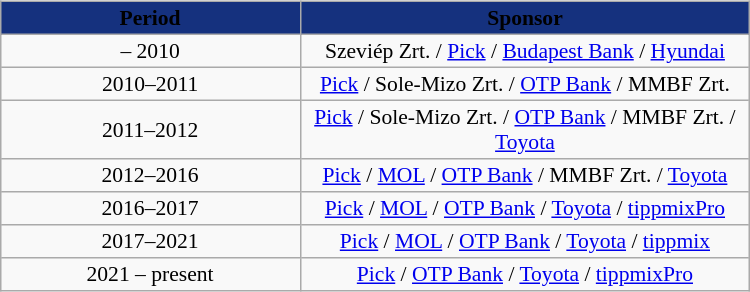<table width=50% align="center">
<tr>
<td valign=top width=60%><br><table align=center border=1 width=80% cellpadding="2" cellspacing="0" style="background: #f9f9f9; border: 1px #aaa solid; border-collapse: collapse; font-size: 90%; text-align: center;">
<tr align=center bgcolor=#15317E style=“color:black;">
<th width=40%><span>Period</span></th>
<th width=60%><span>Sponsor</span></th>
</tr>
<tr>
<td align=center> – 2010</td>
<td>Szeviép Zrt. / <a href='#'>Pick</a> / <a href='#'>Budapest Bank</a> / <a href='#'>Hyundai</a></td>
</tr>
<tr>
<td align=center>2010–2011</td>
<td><a href='#'>Pick</a> / Sole-Mizo Zrt. / <a href='#'>OTP Bank</a> / MMBF Zrt.</td>
</tr>
<tr>
<td align=center>2011–2012</td>
<td><a href='#'>Pick</a> / Sole-Mizo Zrt. / <a href='#'>OTP Bank</a> / MMBF Zrt. / <a href='#'>Toyota</a></td>
</tr>
<tr>
<td align=center>2012–2016</td>
<td><a href='#'>Pick</a> / <a href='#'>MOL</a> / <a href='#'>OTP Bank</a> / MMBF Zrt. / <a href='#'>Toyota</a></td>
</tr>
<tr>
<td align=center>2016–2017</td>
<td><a href='#'>Pick</a> / <a href='#'>MOL</a> / <a href='#'>OTP Bank</a> / <a href='#'>Toyota</a> / <a href='#'>tippmixPro</a></td>
</tr>
<tr>
<td align=center>2017–2021</td>
<td><a href='#'>Pick</a> / <a href='#'>MOL</a> / <a href='#'>OTP Bank</a> / <a href='#'>Toyota</a> / <a href='#'>tippmix</a></td>
</tr>
<tr>
<td align=center>2021 – present</td>
<td><a href='#'>Pick</a> / <a href='#'>OTP Bank</a> / <a href='#'>Toyota</a> / <a href='#'>tippmixPro</a></td>
</tr>
</table>
</td>
</tr>
</table>
